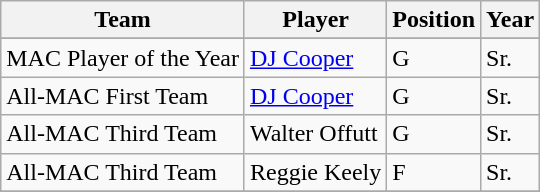<table class="wikitable" border="1">
<tr align=center>
<th style= >Team</th>
<th style= >Player</th>
<th style= >Position</th>
<th style= >Year</th>
</tr>
<tr align="center">
</tr>
<tr>
<td>MAC Player of the Year</td>
<td><a href='#'>DJ Cooper</a></td>
<td>G</td>
<td>Sr.</td>
</tr>
<tr>
<td>All-MAC First Team</td>
<td><a href='#'>DJ Cooper</a></td>
<td>G</td>
<td>Sr.</td>
</tr>
<tr>
<td>All-MAC Third Team</td>
<td>Walter Offutt</td>
<td>G</td>
<td>Sr.</td>
</tr>
<tr>
<td>All-MAC Third Team</td>
<td>Reggie Keely</td>
<td>F</td>
<td>Sr.</td>
</tr>
<tr>
</tr>
</table>
